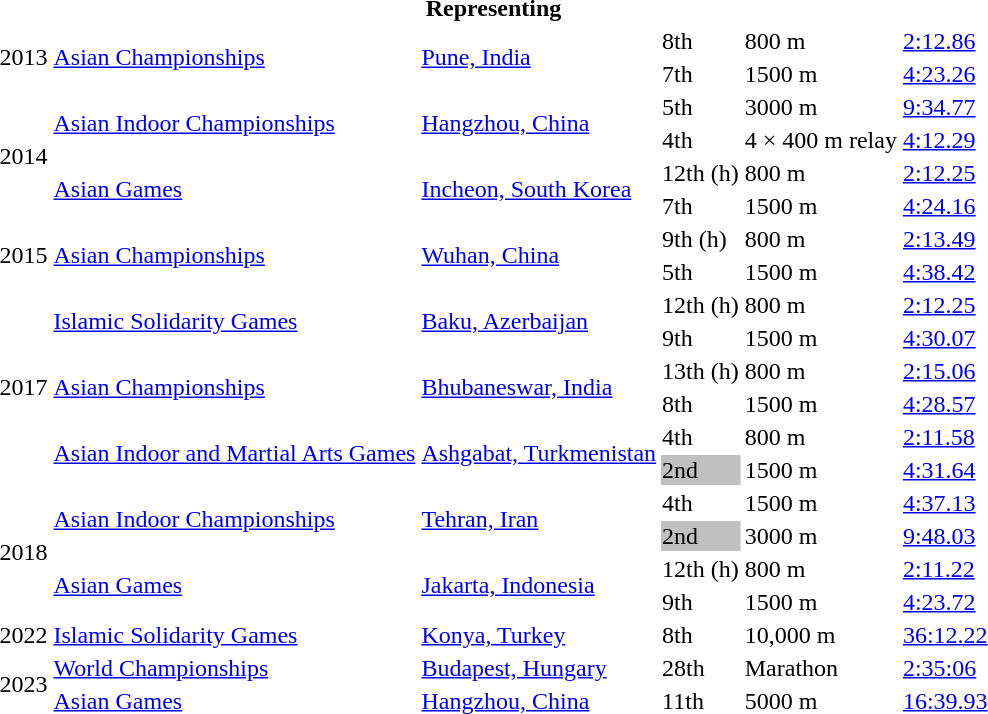<table>
<tr>
<th colspan="6">Representing </th>
</tr>
<tr>
<td rowspan=2>2013</td>
<td rowspan=2><a href='#'>Asian Championships</a></td>
<td rowspan=2><a href='#'>Pune, India</a></td>
<td>8th</td>
<td>800 m</td>
<td><a href='#'>2:12.86</a></td>
</tr>
<tr>
<td>7th</td>
<td>1500 m</td>
<td><a href='#'>4:23.26</a></td>
</tr>
<tr>
<td rowspan=4>2014</td>
<td rowspan=2><a href='#'>Asian Indoor Championships</a></td>
<td rowspan=2><a href='#'>Hangzhou, China</a></td>
<td>5th</td>
<td>3000 m</td>
<td><a href='#'>9:34.77</a></td>
</tr>
<tr>
<td>4th</td>
<td>4 × 400 m relay</td>
<td><a href='#'>4:12.29</a></td>
</tr>
<tr>
<td rowspan=2><a href='#'>Asian Games</a></td>
<td rowspan=2><a href='#'>Incheon, South Korea</a></td>
<td>12th (h)</td>
<td>800 m</td>
<td><a href='#'>2:12.25</a></td>
</tr>
<tr>
<td>7th</td>
<td>1500 m</td>
<td><a href='#'>4:24.16</a></td>
</tr>
<tr>
<td rowspan=2>2015</td>
<td rowspan=2><a href='#'>Asian Championships</a></td>
<td rowspan=2><a href='#'>Wuhan, China</a></td>
<td>9th (h)</td>
<td>800 m</td>
<td><a href='#'>2:13.49</a></td>
</tr>
<tr>
<td>5th</td>
<td>1500 m</td>
<td><a href='#'>4:38.42</a></td>
</tr>
<tr>
<td rowspan=6>2017</td>
<td rowspan=2><a href='#'>Islamic Solidarity Games</a></td>
<td rowspan=2><a href='#'>Baku, Azerbaijan</a></td>
<td>12th (h)</td>
<td>800 m</td>
<td><a href='#'>2:12.25</a></td>
</tr>
<tr>
<td>9th</td>
<td>1500 m</td>
<td><a href='#'>4:30.07</a></td>
</tr>
<tr>
<td rowspan=2><a href='#'>Asian Championships</a></td>
<td rowspan=2><a href='#'>Bhubaneswar, India</a></td>
<td>13th (h)</td>
<td>800 m</td>
<td><a href='#'>2:15.06</a></td>
</tr>
<tr>
<td>8th</td>
<td>1500 m</td>
<td><a href='#'>4:28.57</a></td>
</tr>
<tr>
<td rowspan=2><a href='#'>Asian Indoor and Martial Arts Games</a></td>
<td rowspan=2><a href='#'>Ashgabat, Turkmenistan</a></td>
<td>4th</td>
<td>800 m</td>
<td><a href='#'>2:11.58</a></td>
</tr>
<tr>
<td bgcolor=silver>2nd</td>
<td>1500 m</td>
<td><a href='#'>4:31.64</a></td>
</tr>
<tr>
<td rowspan=4>2018</td>
<td rowspan=2><a href='#'>Asian Indoor Championships</a></td>
<td rowspan=2><a href='#'>Tehran, Iran</a></td>
<td>4th</td>
<td>1500 m</td>
<td><a href='#'>4:37.13</a></td>
</tr>
<tr>
<td bgcolor=silver>2nd</td>
<td>3000 m</td>
<td><a href='#'>9:48.03</a></td>
</tr>
<tr>
<td rowspan=2><a href='#'>Asian Games</a></td>
<td rowspan=2><a href='#'>Jakarta, Indonesia</a></td>
<td>12th (h)</td>
<td>800 m</td>
<td><a href='#'>2:11.22</a></td>
</tr>
<tr>
<td>9th</td>
<td>1500 m</td>
<td><a href='#'>4:23.72</a></td>
</tr>
<tr>
<td>2022</td>
<td><a href='#'>Islamic Solidarity Games</a></td>
<td><a href='#'>Konya, Turkey</a></td>
<td>8th</td>
<td>10,000 m</td>
<td><a href='#'>36:12.22</a></td>
</tr>
<tr>
<td rowspan=2>2023</td>
<td><a href='#'>World Championships</a></td>
<td><a href='#'>Budapest, Hungary</a></td>
<td>28th</td>
<td>Marathon</td>
<td><a href='#'>2:35:06</a></td>
</tr>
<tr>
<td><a href='#'>Asian Games</a></td>
<td><a href='#'>Hangzhou, China</a></td>
<td>11th</td>
<td>5000 m</td>
<td><a href='#'>16:39.93</a></td>
</tr>
</table>
